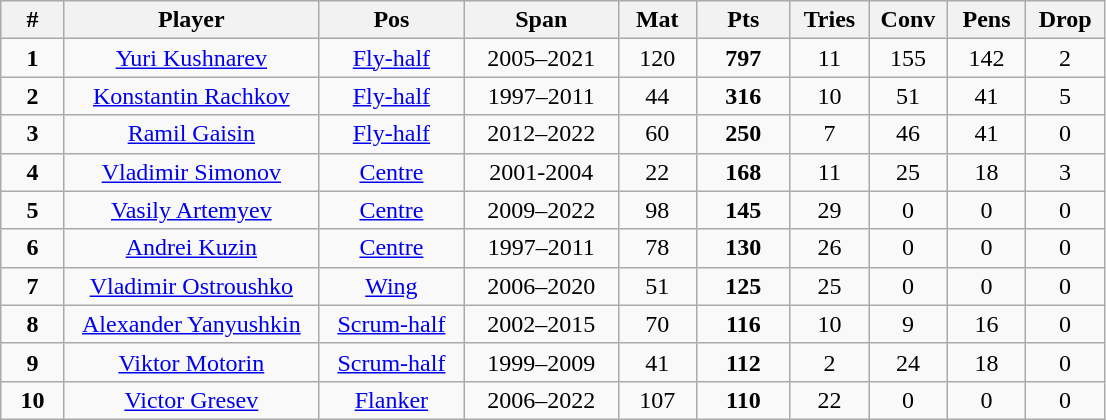<table class="wikitable" style="font-size:100%; text-align:center;">
<tr>
<th style="width:35px;">#</th>
<th style="width:162px;">Player</th>
<th style="width:90px;">Pos</th>
<th style="width:95px;">Span</th>
<th style="width:45px;">Mat</th>
<th style="width:55px;">Pts</th>
<th style="width:45px;">Tries</th>
<th style="width:45px;">Conv</th>
<th style="width:45px;">Pens</th>
<th style="width:45px;">Drop</th>
</tr>
<tr>
<td><strong>1</strong></td>
<td><a href='#'>Yuri Kushnarev</a></td>
<td><a href='#'>Fly-half</a></td>
<td>2005–2021</td>
<td>120</td>
<td><strong>797</strong></td>
<td>11</td>
<td>155</td>
<td>142</td>
<td>2</td>
</tr>
<tr>
<td><strong>2</strong></td>
<td><a href='#'>Konstantin Rachkov</a></td>
<td><a href='#'>Fly-half</a></td>
<td>1997–2011</td>
<td>44</td>
<td><strong>316</strong></td>
<td>10</td>
<td>51</td>
<td>41</td>
<td>5</td>
</tr>
<tr>
<td><strong>3</strong></td>
<td><a href='#'>Ramil Gaisin</a></td>
<td><a href='#'>Fly-half</a></td>
<td>2012–2022</td>
<td>60</td>
<td><strong>250</strong></td>
<td>7</td>
<td>46</td>
<td>41</td>
<td>0</td>
</tr>
<tr>
<td><strong>4</strong></td>
<td><a href='#'>Vladimir Simonov</a></td>
<td><a href='#'>Centre</a></td>
<td>2001-2004</td>
<td>22</td>
<td><strong>168</strong></td>
<td>11</td>
<td>25</td>
<td>18</td>
<td>3</td>
</tr>
<tr>
<td><strong>5</strong></td>
<td><a href='#'>Vasily Artemyev</a></td>
<td><a href='#'>Centre</a></td>
<td>2009–2022</td>
<td>98</td>
<td><strong>145</strong></td>
<td>29</td>
<td>0</td>
<td>0</td>
<td>0</td>
</tr>
<tr>
<td><strong>6</strong></td>
<td><a href='#'>Andrei Kuzin</a></td>
<td><a href='#'>Centre</a></td>
<td>1997–2011</td>
<td>78</td>
<td><strong>130</strong></td>
<td>26</td>
<td>0</td>
<td>0</td>
<td>0</td>
</tr>
<tr>
<td><strong>7</strong></td>
<td><a href='#'>Vladimir Ostroushko</a></td>
<td><a href='#'>Wing</a></td>
<td>2006–2020</td>
<td>51</td>
<td><strong>125</strong></td>
<td>25</td>
<td>0</td>
<td>0</td>
<td>0</td>
</tr>
<tr>
<td><strong>8</strong></td>
<td><a href='#'>Alexander Yanyushkin</a></td>
<td><a href='#'>Scrum-half</a></td>
<td>2002–2015</td>
<td>70</td>
<td><strong>116</strong></td>
<td>10</td>
<td>9</td>
<td>16</td>
<td>0</td>
</tr>
<tr>
<td><strong>9</strong></td>
<td><a href='#'>Viktor Motorin</a></td>
<td><a href='#'>Scrum-half</a></td>
<td>1999–2009</td>
<td>41</td>
<td><strong>112</strong></td>
<td>2</td>
<td>24</td>
<td>18</td>
<td>0</td>
</tr>
<tr>
<td><strong>10</strong></td>
<td><a href='#'>Victor Gresev</a></td>
<td><a href='#'>Flanker</a></td>
<td>2006–2022</td>
<td>107</td>
<td><strong>110</strong></td>
<td>22</td>
<td>0</td>
<td>0</td>
<td>0</td>
</tr>
</table>
